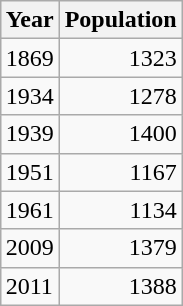<table class="wikitable sortable" align=right>
<tr>
<th>Year</th>
<th>Population</th>
</tr>
<tr>
<td>1869</td>
<td align="right">1323</td>
</tr>
<tr>
<td>1934</td>
<td align="right">1278</td>
</tr>
<tr>
<td>1939</td>
<td align="right">1400</td>
</tr>
<tr>
<td>1951</td>
<td align="right">1167</td>
</tr>
<tr>
<td>1961</td>
<td align="right">1134</td>
</tr>
<tr>
<td>2009</td>
<td align="right">1379</td>
</tr>
<tr>
<td>2011</td>
<td align="right">1388</td>
</tr>
</table>
